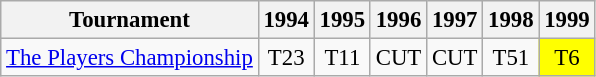<table class="wikitable" style="font-size:95%;text-align:center;">
<tr>
<th>Tournament</th>
<th>1994</th>
<th>1995</th>
<th>1996</th>
<th>1997</th>
<th>1998</th>
<th>1999</th>
</tr>
<tr>
<td align=left><a href='#'>The Players Championship</a></td>
<td>T23</td>
<td>T11</td>
<td>CUT</td>
<td>CUT</td>
<td>T51</td>
<td style="background:yellow;">T6</td>
</tr>
</table>
